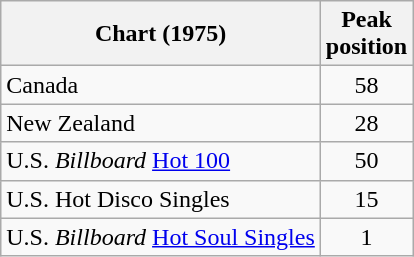<table class="wikitable sortable">
<tr>
<th>Chart (1975)</th>
<th>Peak<br>position</th>
</tr>
<tr>
<td>Canada</td>
<td style="text-align:center;">58</td>
</tr>
<tr>
<td>New Zealand</td>
<td style="text-align:center;">28</td>
</tr>
<tr>
<td>U.S. <em>Billboard</em> <a href='#'>Hot 100</a></td>
<td style="text-align:center;">50</td>
</tr>
<tr>
<td>U.S. Hot Disco Singles</td>
<td style="text-align:center;">15</td>
</tr>
<tr>
<td>U.S. <em>Billboard</em> <a href='#'>Hot Soul Singles</a></td>
<td style="text-align:center;">1</td>
</tr>
</table>
